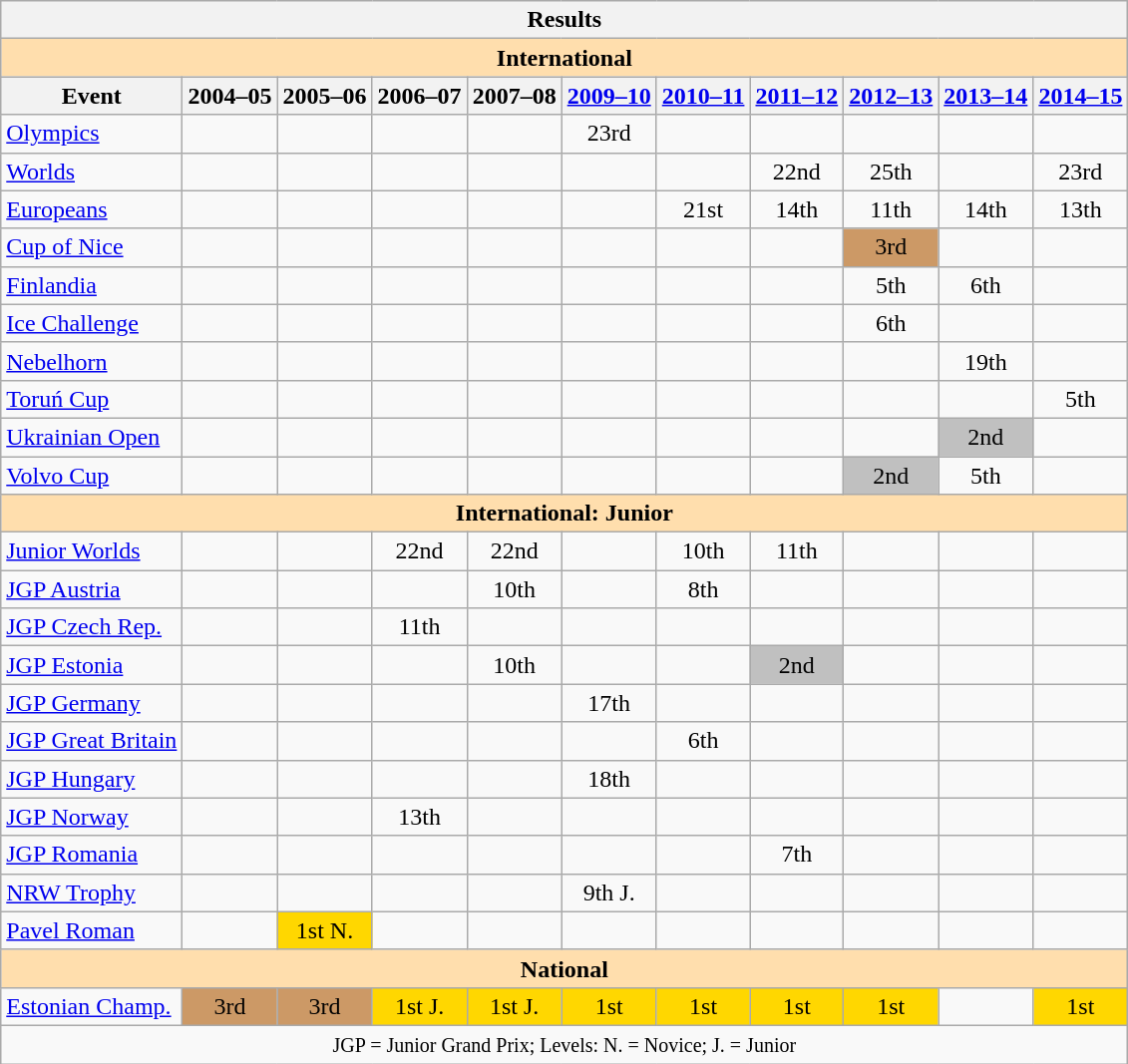<table class="wikitable" style="text-align:center">
<tr>
<th colspan=11 align=center><strong>Results</strong></th>
</tr>
<tr>
<th style="background-color: #ffdead; " colspan=11 align=center><strong>International</strong></th>
</tr>
<tr>
<th>Event</th>
<th>2004–05</th>
<th>2005–06</th>
<th>2006–07</th>
<th>2007–08</th>
<th><a href='#'>2009–10</a></th>
<th><a href='#'>2010–11</a></th>
<th><a href='#'>2011–12</a></th>
<th><a href='#'>2012–13</a></th>
<th><a href='#'>2013–14</a></th>
<th><a href='#'>2014–15</a></th>
</tr>
<tr>
<td align=left><a href='#'>Olympics</a></td>
<td></td>
<td></td>
<td></td>
<td></td>
<td>23rd</td>
<td></td>
<td></td>
<td></td>
<td></td>
<td></td>
</tr>
<tr>
<td align=left><a href='#'>Worlds</a></td>
<td></td>
<td></td>
<td></td>
<td></td>
<td></td>
<td></td>
<td>22nd</td>
<td>25th</td>
<td></td>
<td>23rd</td>
</tr>
<tr>
<td align=left><a href='#'>Europeans</a></td>
<td></td>
<td></td>
<td></td>
<td></td>
<td></td>
<td>21st</td>
<td>14th</td>
<td>11th</td>
<td>14th</td>
<td>13th</td>
</tr>
<tr>
<td align=left><a href='#'>Cup of Nice</a></td>
<td></td>
<td></td>
<td></td>
<td></td>
<td></td>
<td></td>
<td></td>
<td bgcolor=cc9966>3rd</td>
<td></td>
<td></td>
</tr>
<tr>
<td align=left><a href='#'>Finlandia</a></td>
<td></td>
<td></td>
<td></td>
<td></td>
<td></td>
<td></td>
<td></td>
<td>5th</td>
<td>6th</td>
<td></td>
</tr>
<tr>
<td align=left><a href='#'>Ice Challenge</a></td>
<td></td>
<td></td>
<td></td>
<td></td>
<td></td>
<td></td>
<td></td>
<td>6th</td>
<td></td>
<td></td>
</tr>
<tr>
<td align=left><a href='#'>Nebelhorn</a></td>
<td></td>
<td></td>
<td></td>
<td></td>
<td></td>
<td></td>
<td></td>
<td></td>
<td>19th</td>
<td></td>
</tr>
<tr>
<td align=left><a href='#'>Toruń Cup</a></td>
<td></td>
<td></td>
<td></td>
<td></td>
<td></td>
<td></td>
<td></td>
<td></td>
<td></td>
<td>5th</td>
</tr>
<tr>
<td align=left><a href='#'>Ukrainian Open</a></td>
<td></td>
<td></td>
<td></td>
<td></td>
<td></td>
<td></td>
<td></td>
<td></td>
<td bgcolor=silver>2nd</td>
<td></td>
</tr>
<tr>
<td align=left><a href='#'>Volvo Cup</a></td>
<td></td>
<td></td>
<td></td>
<td></td>
<td></td>
<td></td>
<td></td>
<td bgcolor=silver>2nd</td>
<td>5th</td>
<td></td>
</tr>
<tr>
<th style="background-color: #ffdead; " colspan=11 align=center><strong>International: Junior</strong></th>
</tr>
<tr>
<td align=left><a href='#'>Junior Worlds</a></td>
<td></td>
<td></td>
<td>22nd</td>
<td>22nd</td>
<td></td>
<td>10th</td>
<td>11th</td>
<td></td>
<td></td>
<td></td>
</tr>
<tr>
<td align=left><a href='#'>JGP Austria</a></td>
<td></td>
<td></td>
<td></td>
<td>10th</td>
<td></td>
<td>8th</td>
<td></td>
<td></td>
<td></td>
<td></td>
</tr>
<tr>
<td align=left><a href='#'>JGP Czech Rep.</a></td>
<td></td>
<td></td>
<td>11th</td>
<td></td>
<td></td>
<td></td>
<td></td>
<td></td>
<td></td>
</tr>
<tr>
<td align=left><a href='#'>JGP Estonia</a></td>
<td></td>
<td></td>
<td></td>
<td>10th</td>
<td></td>
<td></td>
<td bgcolor=silver>2nd</td>
<td></td>
<td></td>
<td></td>
</tr>
<tr>
<td align=left><a href='#'>JGP Germany</a></td>
<td></td>
<td></td>
<td></td>
<td></td>
<td>17th</td>
<td></td>
<td></td>
<td></td>
<td></td>
<td></td>
</tr>
<tr>
<td align=left><a href='#'>JGP Great Britain</a></td>
<td></td>
<td></td>
<td></td>
<td></td>
<td></td>
<td>6th</td>
<td></td>
<td></td>
<td></td>
<td></td>
</tr>
<tr>
<td align=left><a href='#'>JGP Hungary</a></td>
<td></td>
<td></td>
<td></td>
<td></td>
<td>18th</td>
<td></td>
<td></td>
<td></td>
<td></td>
<td></td>
</tr>
<tr>
<td align=left><a href='#'>JGP Norway</a></td>
<td></td>
<td></td>
<td>13th</td>
<td></td>
<td></td>
<td></td>
<td></td>
<td></td>
<td></td>
<td></td>
</tr>
<tr>
<td align=left><a href='#'>JGP Romania</a></td>
<td></td>
<td></td>
<td></td>
<td></td>
<td></td>
<td></td>
<td>7th</td>
<td></td>
<td></td>
<td></td>
</tr>
<tr>
<td align=left><a href='#'>NRW Trophy</a></td>
<td></td>
<td></td>
<td></td>
<td></td>
<td>9th J.</td>
<td></td>
<td></td>
<td></td>
<td></td>
<td></td>
</tr>
<tr>
<td align=left><a href='#'>Pavel Roman</a></td>
<td></td>
<td bgcolor=gold>1st N.</td>
<td></td>
<td></td>
<td></td>
<td></td>
<td></td>
<td></td>
<td></td>
<td></td>
</tr>
<tr>
<th style="background-color: #ffdead; " colspan=11 align=center><strong>National</strong></th>
</tr>
<tr>
<td align=left><a href='#'>Estonian Champ.</a></td>
<td bgcolor=cc9966>3rd</td>
<td bgcolor=cc9966>3rd</td>
<td bgcolor=gold>1st J.</td>
<td bgcolor=gold>1st J.</td>
<td bgcolor=gold>1st</td>
<td bgcolor=gold>1st</td>
<td bgcolor=gold>1st</td>
<td bgcolor=gold>1st</td>
<td></td>
<td bgcolor=gold>1st</td>
</tr>
<tr>
<td colspan=11 align=center><small> JGP = Junior Grand Prix; Levels: N. = Novice; J. = Junior </small></td>
</tr>
</table>
